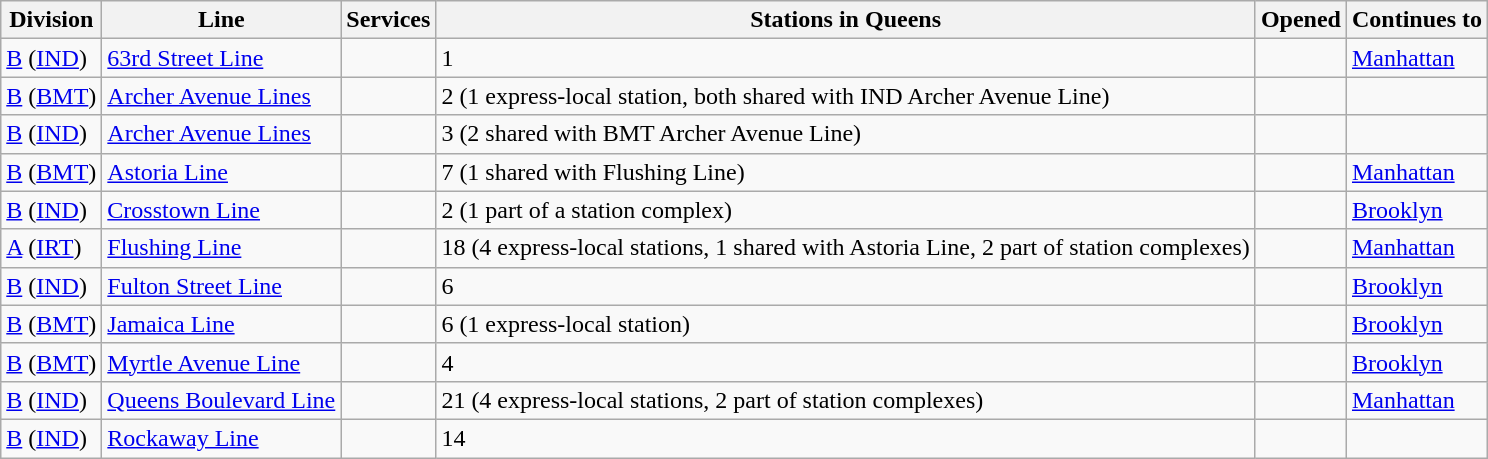<table class="wikitable sortable">
<tr>
<th>Division</th>
<th>Line</th>
<th class=unsortable>Services</th>
<th class=unsortable>Stations in Queens</th>
<th>Opened</th>
<th>Continues to</th>
</tr>
<tr>
<td><a href='#'>B</a> (<a href='#'>IND</a>)</td>
<td><a href='#'>63rd Street Line</a></td>
<td></td>
<td>1</td>
<td></td>
<td><a href='#'>Manhattan</a></td>
</tr>
<tr>
<td><a href='#'>B</a> (<a href='#'>BMT</a>)</td>
<td><a href='#'>Archer Avenue Lines</a></td>
<td></td>
<td>2 (1 express-local station, both shared with IND Archer Avenue Line)</td>
<td></td>
<td></td>
</tr>
<tr>
<td><a href='#'>B</a> (<a href='#'>IND</a>)</td>
<td><a href='#'>Archer Avenue Lines</a></td>
<td></td>
<td>3 (2 shared with BMT Archer Avenue Line)</td>
<td></td>
<td></td>
</tr>
<tr>
<td><a href='#'>B</a> (<a href='#'>BMT</a>)</td>
<td><a href='#'>Astoria Line</a></td>
<td></td>
<td>7 (1 shared with Flushing Line)</td>
<td></td>
<td><a href='#'>Manhattan</a></td>
</tr>
<tr>
<td><a href='#'>B</a> (<a href='#'>IND</a>)</td>
<td> <a href='#'>Crosstown Line</a></td>
<td></td>
<td>2 (1 part of a station complex)</td>
<td></td>
<td><a href='#'>Brooklyn</a></td>
</tr>
<tr>
<td><a href='#'>A</a> (<a href='#'>IRT</a>)</td>
<td> <a href='#'>Flushing Line</a></td>
<td></td>
<td>18 (4 express-local stations, 1 shared with Astoria Line, 2 part of station complexes)</td>
<td></td>
<td><a href='#'>Manhattan</a></td>
</tr>
<tr>
<td><a href='#'>B</a> (<a href='#'>IND</a>)</td>
<td><a href='#'>Fulton Street Line</a></td>
<td></td>
<td>6</td>
<td></td>
<td><a href='#'>Brooklyn</a></td>
</tr>
<tr>
<td><a href='#'>B</a> (<a href='#'>BMT</a>)</td>
<td><a href='#'>Jamaica Line</a></td>
<td></td>
<td>6 (1 express-local station)</td>
<td></td>
<td><a href='#'>Brooklyn</a></td>
</tr>
<tr>
<td><a href='#'>B</a> (<a href='#'>BMT</a>)</td>
<td><a href='#'>Myrtle Avenue Line</a></td>
<td></td>
<td>4</td>
<td></td>
<td><a href='#'>Brooklyn</a></td>
</tr>
<tr>
<td><a href='#'>B</a> (<a href='#'>IND</a>)</td>
<td><a href='#'>Queens Boulevard Line</a></td>
<td></td>
<td>21 (4 express-local stations, 2 part of station complexes)</td>
<td></td>
<td><a href='#'>Manhattan</a></td>
</tr>
<tr>
<td><a href='#'>B</a> (<a href='#'>IND</a>)</td>
<td><a href='#'>Rockaway Line</a></td>
<td> </td>
<td>14</td>
<td></td>
<td></td>
</tr>
</table>
